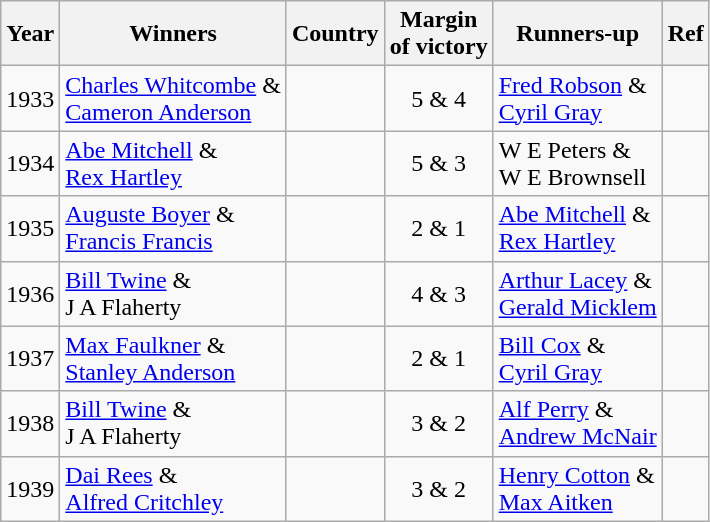<table class="wikitable">
<tr>
<th>Year</th>
<th>Winners</th>
<th>Country</th>
<th>Margin<br>of victory</th>
<th>Runners-up</th>
<th>Ref</th>
</tr>
<tr>
<td>1933</td>
<td><a href='#'>Charles Whitcombe</a> &<br><a href='#'>Cameron Anderson</a></td>
<td><br></td>
<td align=center>5 & 4</td>
<td> <a href='#'>Fred Robson</a> &<br> <a href='#'>Cyril Gray</a></td>
<td></td>
</tr>
<tr>
<td>1934</td>
<td><a href='#'>Abe Mitchell</a> &<br><a href='#'>Rex Hartley</a></td>
<td><br></td>
<td align=center>5 & 3</td>
<td> W E Peters &<br> W E Brownsell</td>
<td></td>
</tr>
<tr>
<td>1935</td>
<td><a href='#'>Auguste Boyer</a> &<br><a href='#'>Francis Francis</a></td>
<td><br></td>
<td align=center>2 & 1</td>
<td> <a href='#'>Abe Mitchell</a> &<br> <a href='#'>Rex Hartley</a></td>
<td></td>
</tr>
<tr>
<td>1936</td>
<td><a href='#'>Bill Twine</a> &<br>J A Flaherty</td>
<td><br></td>
<td align=center>4 & 3</td>
<td> <a href='#'>Arthur Lacey</a> &<br> <a href='#'>Gerald Micklem</a></td>
<td></td>
</tr>
<tr>
<td>1937</td>
<td><a href='#'>Max Faulkner</a> &<br><a href='#'>Stanley Anderson</a></td>
<td><br></td>
<td align=center>2 & 1</td>
<td> <a href='#'>Bill Cox</a> &<br> <a href='#'>Cyril Gray</a></td>
<td></td>
</tr>
<tr>
<td>1938</td>
<td><a href='#'>Bill Twine</a> &<br>J A Flaherty</td>
<td><br></td>
<td align=center>3 & 2</td>
<td> <a href='#'>Alf Perry</a> &<br> <a href='#'>Andrew McNair</a></td>
<td></td>
</tr>
<tr>
<td>1939</td>
<td><a href='#'>Dai Rees</a> &<br><a href='#'>Alfred Critchley</a></td>
<td><br></td>
<td align=center>3 & 2</td>
<td> <a href='#'>Henry Cotton</a> &<br> <a href='#'>Max Aitken</a></td>
<td></td>
</tr>
</table>
